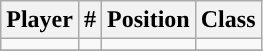<table class="wikitable sortable" style="text-align:center">
<tr>
<th>Player</th>
<th>#</th>
<th>Position</th>
<th>Class</th>
</tr>
<tr>
<td></td>
<td></td>
<td></td>
<td></td>
</tr>
<tr>
</tr>
</table>
